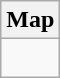<table class="wikitable">
<tr>
<th>Map</th>
</tr>
<tr>
<td><div><br> 





</div></td>
</tr>
</table>
